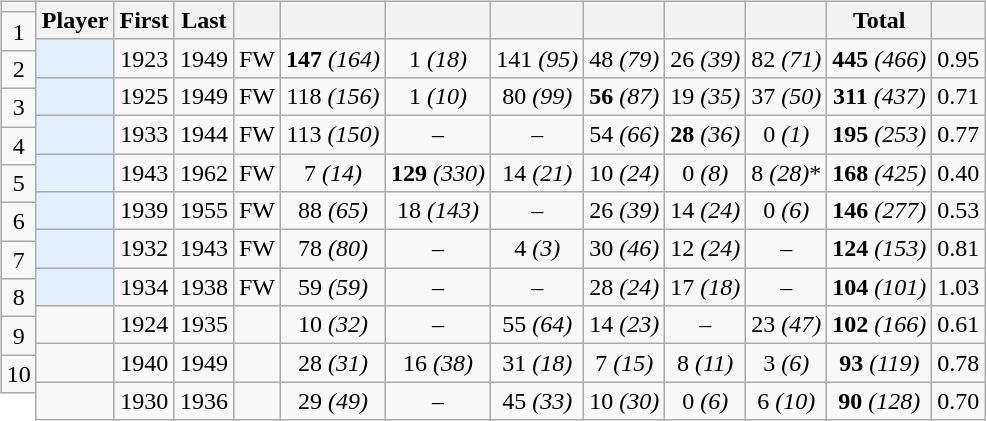<table>
<tr valign="top">
<td><br><table class="wikitable" style="text-align: center; margin-right: -5px;">
<tr>
<th></th>
</tr>
<tr>
<td>1</td>
</tr>
<tr>
<td>2</td>
</tr>
<tr>
<td>3</td>
</tr>
<tr>
<td>4</td>
</tr>
<tr>
<td>5</td>
</tr>
<tr>
<td>6</td>
</tr>
<tr>
<td>7</td>
</tr>
<tr>
<td>8</td>
</tr>
<tr>
<td>9</td>
</tr>
<tr>
<td>10</td>
</tr>
</table>
</td>
<td><br><table class="wikitable mw-datatable sortable nowrap" style="text-align: center">
<tr>
<th>Player</th>
<th>First</th>
<th>Last</th>
<th></th>
<th></th>
<th></th>
<th></th>
<th></th>
<th></th>
<th></th>
<th>Total</th>
<th></th>
</tr>
<tr>
<td bgcolor="e3effa" align="left"></td>
<td>1923</td>
<td>1949</td>
<td>FW</td>
<td><strong>147</strong> <em>(164)</em></td>
<td>1 <em>(18)</em></td>
<td>141 <em>(95)</em></td>
<td>48 <em>(79)</em></td>
<td>26 <em>(39)</em></td>
<td>82 <em>(71)</em></td>
<td><strong>445</strong> <em>(466)</em></td>
<td>0.95</td>
</tr>
<tr>
<td bgcolor="e3effa" align="left"></td>
<td>1925</td>
<td>1949</td>
<td>FW</td>
<td>118 <em>(156)</em></td>
<td>1 <em>(10)</em></td>
<td>80 <em>(99)</em></td>
<td><strong>56</strong> <em>(87)</em></td>
<td>19 <em>(35)</em></td>
<td>37 <em>(50)</em></td>
<td><strong>311</strong> <em>(437)</em></td>
<td>0.71</td>
</tr>
<tr>
<td bgcolor="e3effa" align="left"></td>
<td>1933</td>
<td>1944</td>
<td>FW</td>
<td>113 <em>(150)</em></td>
<td>–</td>
<td>–</td>
<td>54 <em>(66)</em></td>
<td><strong>28</strong> <em>(36)</em></td>
<td>0 <em>(1)</em></td>
<td><strong>195</strong> <em>(253)</em></td>
<td>0.77</td>
</tr>
<tr>
<td bgcolor="e3effa" align="left"></td>
<td>1943</td>
<td>1962</td>
<td>FW</td>
<td>7 <em>(14)</em></td>
<td><strong>129</strong> <em>(330)</em></td>
<td>14 <em>(21)</em></td>
<td>10 <em>(24)</em></td>
<td>0 <em>(8)</em></td>
<td>8 <em>(28)</em>*</td>
<td><strong>168</strong> <em>(425)</em></td>
<td>0.40</td>
</tr>
<tr>
<td bgcolor="e3effa" align="left"></td>
<td>1939</td>
<td>1955</td>
<td>FW</td>
<td>88 <em>(65)</em></td>
<td>18 <em>(143)</em></td>
<td>–</td>
<td>26 <em>(39)</em></td>
<td>14 <em>(24)</em></td>
<td>0 <em>(6)</em></td>
<td><strong>146</strong> <em>(277)</em></td>
<td>0.53</td>
</tr>
<tr>
<td bgcolor="e3effa" align="left"></td>
<td>1932</td>
<td>1943</td>
<td>FW</td>
<td>78 <em>(80)</em></td>
<td>–</td>
<td>4 <em>(3)</em></td>
<td>30 <em>(46)</em></td>
<td>12 <em>(24)</em></td>
<td>–</td>
<td><strong>124</strong> <em>(153)</em></td>
<td>0.81</td>
</tr>
<tr>
<td bgcolor="e3effa" align="left"></td>
<td>1934</td>
<td>1938</td>
<td>FW</td>
<td>59 <em>(59)</em></td>
<td>–</td>
<td>–</td>
<td>28 <em>(24)</em></td>
<td>17 <em>(18)</em></td>
<td>–</td>
<td><strong>104</strong> <em>(101)</em></td>
<td>1.03</td>
</tr>
<tr>
<td align="left"></td>
<td>1924</td>
<td>1935</td>
<td></td>
<td>10 <em>(32)</em></td>
<td>–</td>
<td>55 <em>(64)</em></td>
<td>14 <em>(23)</em></td>
<td>–</td>
<td>23 <em>(47)</em></td>
<td><strong>102</strong> <em>(166)</em></td>
<td>0.61</td>
</tr>
<tr>
<td align="left"></td>
<td>1940</td>
<td>1949</td>
<td></td>
<td>28 <em>(31)</em></td>
<td>16 <em>(38)</em></td>
<td>31 <em>(18)</em></td>
<td>7 <em>(15)</em></td>
<td>8 <em>(11)</em></td>
<td>3 <em>(6)</em></td>
<td><strong>93</strong> <em>(119)</em></td>
<td>0.78</td>
</tr>
<tr>
<td align="left"></td>
<td>1930</td>
<td>1936</td>
<td></td>
<td>29 <em>(49)</em></td>
<td>–</td>
<td>45 <em>(33)</em></td>
<td>10 <em>(30)</em></td>
<td>0 <em>(6)</em></td>
<td>6 <em>(10)</em></td>
<td><strong>90</strong> <em>(128)</em></td>
<td>0.70</td>
</tr>
</table>
</td>
</tr>
</table>
